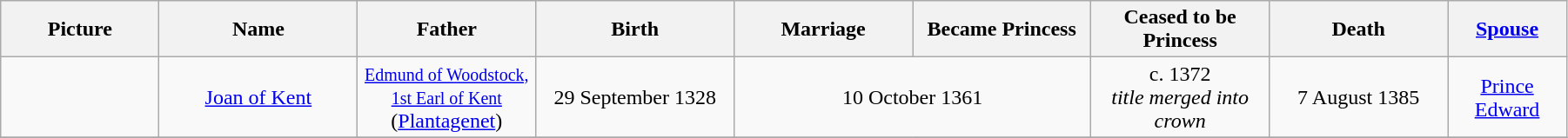<table width=95% class="wikitable">
<tr>
<th width = "8%">Picture</th>
<th width = "10%">Name</th>
<th width = "9%">Father</th>
<th width = "10%">Birth</th>
<th width = "9%">Marriage</th>
<th width = "9%">Became Princess</th>
<th width = "9%">Ceased to be Princess</th>
<th width = "9%">Death</th>
<th width = "6%"><a href='#'>Spouse</a></th>
</tr>
<tr>
<td align="center"></td>
<td align="center"><a href='#'>Joan of Kent</a></td>
<td align=center><small><a href='#'>Edmund of Woodstock, 1st Earl of Kent</a></small><br> (<a href='#'>Plantagenet</a>)</td>
<td align="center">29 September 1328</td>
<td align="center" colspan="2">10 October 1361</td>
<td align="center">c. 1372<br><em>title merged into crown</em></td>
<td align="center">7 August 1385</td>
<td align="center"><a href='#'>Prince Edward</a></td>
</tr>
<tr>
</tr>
</table>
